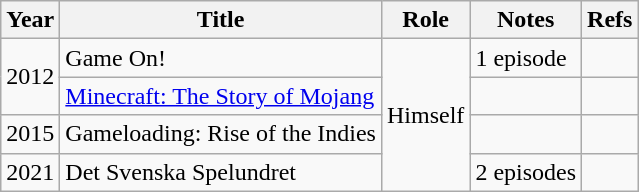<table class="wikitable">
<tr>
<th>Year</th>
<th>Title</th>
<th>Role</th>
<th>Notes</th>
<th>Refs</th>
</tr>
<tr>
<td rowspan="2">2012</td>
<td>Game On!</td>
<td rowspan="4">Himself</td>
<td>1 episode</td>
<td></td>
</tr>
<tr>
<td><a href='#'>Minecraft: The Story of Mojang</a></td>
<td></td>
<td></td>
</tr>
<tr>
<td>2015</td>
<td>Gameloading: Rise of the Indies</td>
<td></td>
<td></td>
</tr>
<tr>
<td>2021</td>
<td>Det Svenska Spelundret</td>
<td>2 episodes</td>
<td></td>
</tr>
</table>
